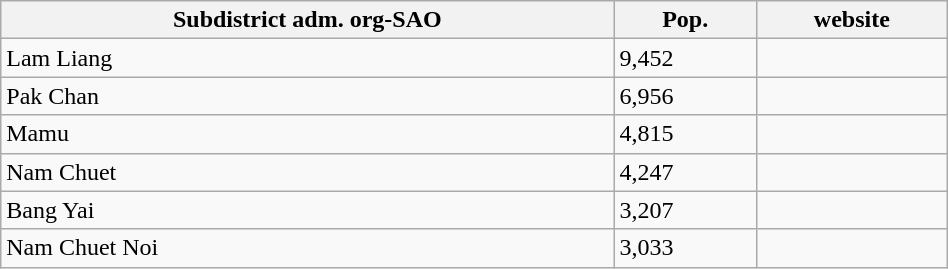<table class="wikitable" style="width:50%;">
<tr>
<th>Subdistrict adm. org-SAO</th>
<th>Pop.</th>
<th>website</th>
</tr>
<tr>
<td>Lam Liang</td>
<td>9,452</td>
<td></td>
</tr>
<tr>
<td>Pak Chan</td>
<td>6,956</td>
<td></td>
</tr>
<tr>
<td>Mamu</td>
<td>4,815</td>
<td></td>
</tr>
<tr>
<td>Nam Chuet</td>
<td>4,247</td>
<td></td>
</tr>
<tr>
<td>Bang Yai</td>
<td>3,207</td>
<td></td>
</tr>
<tr>
<td>Nam Chuet Noi</td>
<td>3,033</td>
<td></td>
</tr>
</table>
